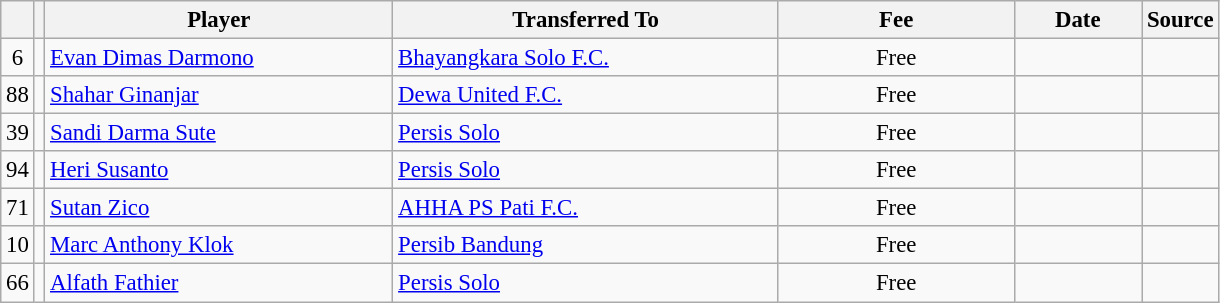<table class="wikitable plainrowheaders sortable" style="font-size:95%">
<tr>
<th></th>
<th></th>
<th scope="col" style="width:225px;">Player</th>
<th scope="col" style="width:250px;">Transferred To</th>
<th scope="col" style="width:150px;">Fee</th>
<th scope="col" style="width:78px;">Date</th>
<th>Source</th>
</tr>
<tr>
<td align=center>6</td>
<td align=center></td>
<td> <a href='#'>Evan Dimas Darmono</a></td>
<td> <a href='#'>Bhayangkara Solo F.C.</a></td>
<td align=center>Free</td>
<td align=center></td>
<td align=center></td>
</tr>
<tr>
<td align=center>88</td>
<td align=center></td>
<td> <a href='#'>Shahar Ginanjar</a></td>
<td> <a href='#'>Dewa United F.C.</a></td>
<td align=center>Free</td>
<td align=center></td>
<td align=center></td>
</tr>
<tr>
<td align=center>39</td>
<td align=center></td>
<td> <a href='#'>Sandi Darma Sute</a></td>
<td> <a href='#'>Persis Solo</a></td>
<td align=center>Free</td>
<td align=center></td>
<td align=center></td>
</tr>
<tr>
<td align=center>94</td>
<td align=center></td>
<td> <a href='#'>Heri Susanto</a></td>
<td> <a href='#'>Persis Solo</a></td>
<td align=center>Free</td>
<td align=center></td>
<td align=center></td>
</tr>
<tr>
<td align=center>71</td>
<td align=center></td>
<td> <a href='#'>Sutan Zico</a></td>
<td> <a href='#'>AHHA PS Pati F.C.</a></td>
<td align=center>Free</td>
<td align=center></td>
<td align=center></td>
</tr>
<tr>
<td align=center>10</td>
<td align=center></td>
<td> <a href='#'>Marc Anthony Klok</a></td>
<td> <a href='#'>Persib Bandung</a></td>
<td align=center>Free</td>
<td align=center></td>
<td align=center></td>
</tr>
<tr>
<td align=center>66</td>
<td align=center></td>
<td> <a href='#'>Alfath Fathier</a></td>
<td> <a href='#'>Persis Solo</a></td>
<td align=center>Free</td>
<td align=center></td>
<td align=center></td>
</tr>
</table>
